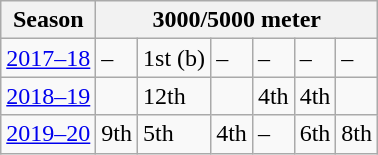<table class="wikitable" style="display: inline-table;">
<tr>
<th>Season</th>
<th colspan="6">3000/5000 meter</th>
</tr>
<tr>
<td><a href='#'>2017–18</a></td>
<td>–</td>
<td>1st (b)</td>
<td>–</td>
<td>–</td>
<td>–</td>
<td>–</td>
</tr>
<tr>
<td><a href='#'>2018–19</a></td>
<td></td>
<td>12th</td>
<td></td>
<td>4th</td>
<td>4th</td>
<td></td>
</tr>
<tr>
<td><a href='#'>2019–20</a></td>
<td>9th</td>
<td>5th</td>
<td>4th</td>
<td>–</td>
<td>6th</td>
<td>8th</td>
</tr>
</table>
